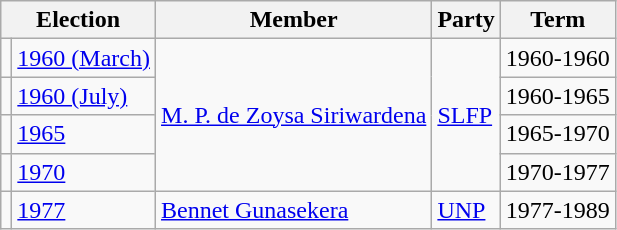<table class="wikitable">
<tr>
<th colspan="2">Election</th>
<th>Member</th>
<th>Party</th>
<th>Term</th>
</tr>
<tr>
<td style="background-color: "></td>
<td><a href='#'>1960 (March)</a></td>
<td rowspan=4><a href='#'>M. P. de Zoysa Siriwardena</a></td>
<td rowspan=4><a href='#'>SLFP</a></td>
<td>1960-1960</td>
</tr>
<tr>
<td style="background-color: "></td>
<td><a href='#'>1960 (July)</a></td>
<td>1960-1965</td>
</tr>
<tr>
<td style="background-color: "></td>
<td><a href='#'>1965</a></td>
<td>1965-1970</td>
</tr>
<tr>
<td style="background-color: "></td>
<td><a href='#'>1970</a></td>
<td>1970-1977</td>
</tr>
<tr>
<td style="background-color: "></td>
<td><a href='#'>1977</a></td>
<td><a href='#'>Bennet Gunasekera</a></td>
<td><a href='#'>UNP</a></td>
<td>1977-1989</td>
</tr>
</table>
